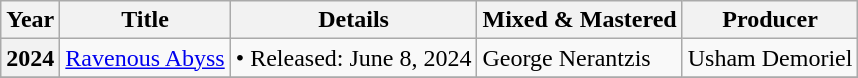<table class="wikitable">
<tr>
<th>Year</th>
<th>Title</th>
<th>Details</th>
<th>Mixed & Mastered</th>
<th>Producer</th>
</tr>
<tr>
<th>2024</th>
<td><a href='#'>Ravenous Abyss</a></td>
<td>•	Released: June 8, 2024</td>
<td>George Nerantzis</td>
<td>Usham Demoriel</td>
</tr>
<tr>
</tr>
</table>
